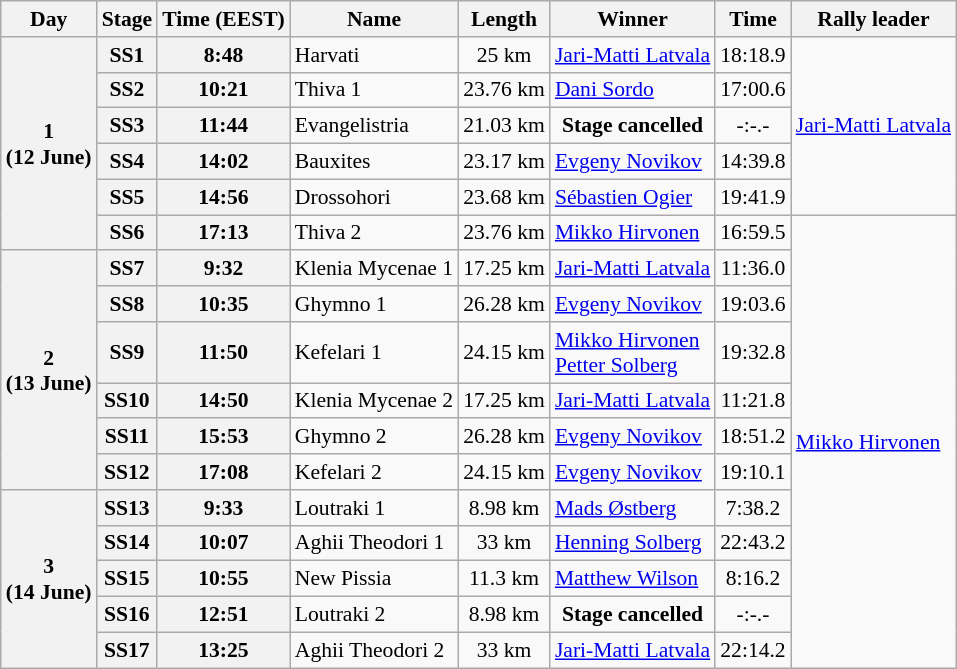<table class="wikitable" style="text-align: center; font-size: 90%; max-width: 950px;">
<tr>
<th>Day</th>
<th>Stage</th>
<th>Time (EEST)</th>
<th>Name</th>
<th>Length</th>
<th>Winner</th>
<th>Time</th>
<th>Rally leader</th>
</tr>
<tr>
<th rowspan="6">1<br>(12 June)</th>
<th>SS1</th>
<th>8:48</th>
<td align="left">Harvati</td>
<td>25 km</td>
<td align="left"> <a href='#'>Jari-Matti Latvala</a></td>
<td>18:18.9</td>
<td rowspan="5" align="left"> <a href='#'>Jari-Matti Latvala</a></td>
</tr>
<tr>
<th>SS2</th>
<th>10:21</th>
<td align="left">Thiva 1</td>
<td>23.76 km</td>
<td align="left"> <a href='#'>Dani Sordo</a></td>
<td>17:00.6</td>
</tr>
<tr>
<th>SS3</th>
<th>11:44</th>
<td align="left">Evangelistria</td>
<td>21.03 km</td>
<td align="center"><strong>Stage cancelled</strong></td>
<td>-:-.-</td>
</tr>
<tr>
<th>SS4</th>
<th>14:02</th>
<td align="left">Bauxites</td>
<td>23.17 km</td>
<td align="left"> <a href='#'>Evgeny Novikov</a></td>
<td>14:39.8</td>
</tr>
<tr>
<th>SS5</th>
<th>14:56</th>
<td align="left">Drossohori</td>
<td>23.68 km</td>
<td align="left"> <a href='#'>Sébastien Ogier</a></td>
<td>19:41.9</td>
</tr>
<tr>
<th>SS6</th>
<th>17:13</th>
<td align="left">Thiva 2</td>
<td>23.76 km</td>
<td align="left"> <a href='#'>Mikko Hirvonen</a></td>
<td>16:59.5</td>
<td rowspan="13" align="left"> <a href='#'>Mikko Hirvonen</a></td>
</tr>
<tr>
<th rowspan="6">2<br>(13 June)</th>
<th>SS7</th>
<th>9:32</th>
<td align="left">Klenia Mycenae 1</td>
<td>17.25 km</td>
<td align="left"> <a href='#'>Jari-Matti Latvala</a></td>
<td>11:36.0</td>
</tr>
<tr>
<th>SS8</th>
<th>10:35</th>
<td align="left">Ghymno 1</td>
<td>26.28 km</td>
<td align="left"> <a href='#'>Evgeny Novikov</a></td>
<td>19:03.6</td>
</tr>
<tr>
<th>SS9</th>
<th>11:50</th>
<td align="left">Kefelari 1</td>
<td>24.15 km</td>
<td align="left"> <a href='#'>Mikko Hirvonen</a><br> <a href='#'>Petter Solberg</a></td>
<td>19:32.8</td>
</tr>
<tr>
<th>SS10</th>
<th>14:50</th>
<td align="left">Klenia Mycenae 2</td>
<td>17.25 km</td>
<td align="left"> <a href='#'>Jari-Matti Latvala</a></td>
<td>11:21.8</td>
</tr>
<tr>
<th>SS11</th>
<th>15:53</th>
<td align="left">Ghymno 2</td>
<td>26.28 km</td>
<td align="left"> <a href='#'>Evgeny Novikov</a></td>
<td>18:51.2</td>
</tr>
<tr>
<th>SS12</th>
<th>17:08</th>
<td align="left">Kefelari 2</td>
<td>24.15 km</td>
<td align="left"> <a href='#'>Evgeny Novikov</a></td>
<td>19:10.1</td>
</tr>
<tr>
<th rowspan="5">3<br>(14 June)</th>
<th>SS13</th>
<th>9:33</th>
<td align="left">Loutraki 1</td>
<td>8.98 km</td>
<td align="left"> <a href='#'>Mads Østberg</a></td>
<td>7:38.2</td>
</tr>
<tr>
<th>SS14</th>
<th>10:07</th>
<td align="left">Aghii Theodori 1</td>
<td>33 km</td>
<td align="left"> <a href='#'>Henning Solberg</a></td>
<td>22:43.2</td>
</tr>
<tr>
<th>SS15</th>
<th>10:55</th>
<td align="left">New Pissia</td>
<td>11.3 km</td>
<td align="left"> <a href='#'>Matthew Wilson</a></td>
<td>8:16.2</td>
</tr>
<tr>
<th>SS16</th>
<th>12:51</th>
<td align="left">Loutraki 2</td>
<td>8.98 km</td>
<td align="center"><strong> Stage cancelled</strong></td>
<td>-:-.-</td>
</tr>
<tr>
<th>SS17</th>
<th>13:25</th>
<td align="left">Aghii Theodori 2</td>
<td>33 km</td>
<td align="left"> <a href='#'>Jari-Matti Latvala</a></td>
<td>22:14.2</td>
</tr>
</table>
